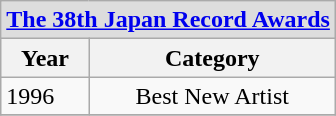<table class="wikitable" border="1">
<tr>
<td colspan=2 bgcolor="#DDDDDD" align=center><strong><a href='#'>The 38th Japan Record Awards</a></strong></td>
</tr>
<tr>
<th align="center">Year</th>
<th align="center">Category</th>
</tr>
<tr>
<td align="left">1996</td>
<td align="center">Best New Artist</td>
</tr>
<tr>
</tr>
</table>
